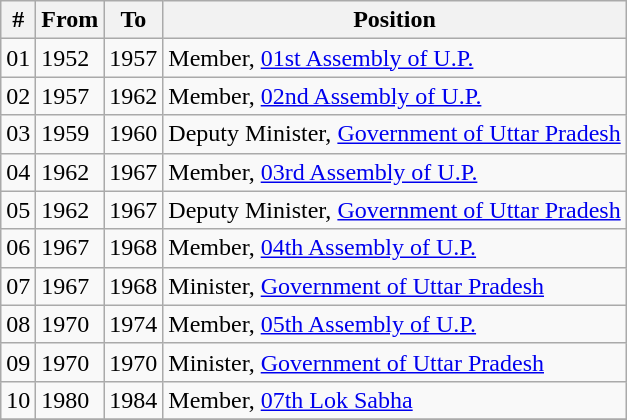<table class="wikitable sortable">
<tr>
<th>#</th>
<th>From</th>
<th>To</th>
<th>Position</th>
</tr>
<tr>
<td>01</td>
<td>1952</td>
<td>1957</td>
<td>Member, <a href='#'>01st Assembly of U.P.</a></td>
</tr>
<tr>
<td>02</td>
<td>1957</td>
<td>1962</td>
<td>Member, <a href='#'>02nd Assembly of U.P.</a></td>
</tr>
<tr>
<td>03</td>
<td>1959</td>
<td>1960</td>
<td>Deputy Minister, <a href='#'>Government of Uttar Pradesh</a></td>
</tr>
<tr>
<td>04</td>
<td>1962</td>
<td>1967</td>
<td>Member, <a href='#'>03rd Assembly of U.P.</a></td>
</tr>
<tr>
<td>05</td>
<td>1962</td>
<td>1967</td>
<td>Deputy Minister, <a href='#'>Government of Uttar Pradesh</a></td>
</tr>
<tr>
<td>06</td>
<td>1967</td>
<td>1968</td>
<td>Member, <a href='#'>04th Assembly of U.P.</a></td>
</tr>
<tr>
<td>07</td>
<td>1967</td>
<td>1968</td>
<td>Minister, <a href='#'>Government of Uttar Pradesh</a></td>
</tr>
<tr>
<td>08</td>
<td>1970</td>
<td>1974</td>
<td>Member, <a href='#'>05th Assembly of U.P.</a></td>
</tr>
<tr>
<td>09</td>
<td>1970</td>
<td>1970</td>
<td>Minister, <a href='#'>Government of Uttar Pradesh</a></td>
</tr>
<tr>
<td>10</td>
<td>1980</td>
<td>1984</td>
<td>Member, <a href='#'>07th Lok Sabha</a></td>
</tr>
<tr>
</tr>
</table>
